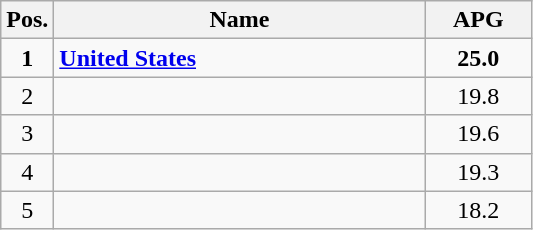<table class="wikitable">
<tr>
<th style="width:10%;">Pos.</th>
<th>Name</th>
<th style="width:20%;">APG</th>
</tr>
<tr>
<td align=center><strong>1</strong></td>
<td><strong> <a href='#'>United States</a></strong></td>
<td align=center><strong>25.0</strong></td>
</tr>
<tr>
<td align=center>2</td>
<td></td>
<td align=center>19.8</td>
</tr>
<tr>
<td align=center>3</td>
<td></td>
<td align=center>19.6</td>
</tr>
<tr>
<td align=center>4</td>
<td></td>
<td align=center>19.3</td>
</tr>
<tr>
<td align=center>5</td>
<td></td>
<td align=center>18.2</td>
</tr>
</table>
